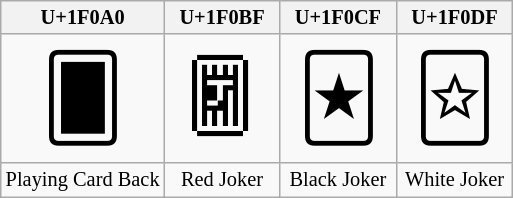<table class="wikitable" style="text-align:center; font-size:85%;">
<tr>
<th>U+1F0A0</th>
<th>U+1F0BF</th>
<th>U+1F0CF</th>
<th>U+1F0DF</th>
</tr>
<tr style="font-size:400%;">
<td>🂠</td>
<td>🂿</td>
<td>🃏&#xFE0E;</td>
<td>🃟</td>
</tr>
<tr>
<td>Playing Card Back</td>
<td>Red Joker</td>
<td>Black Joker</td>
<td>White Joker</td>
</tr>
</table>
